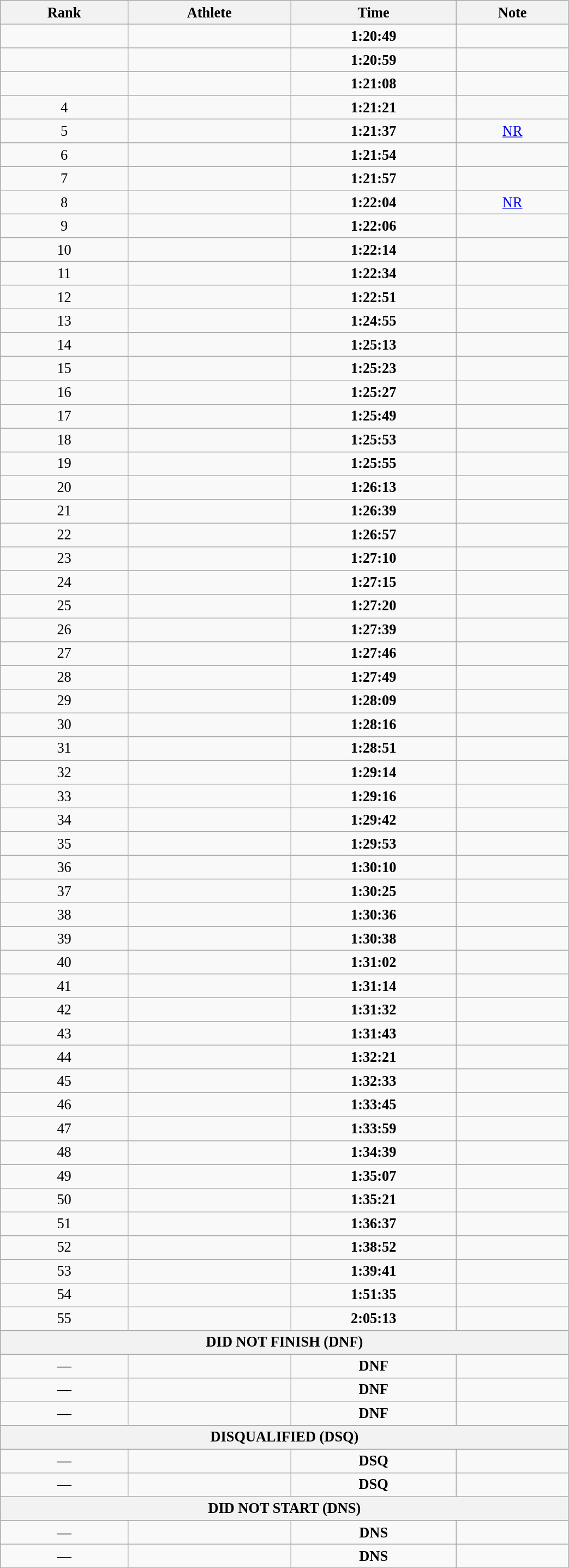<table class="wikitable" style=" text-align:center; font-size:110%;" width="55%">
<tr>
<th>Rank</th>
<th>Athlete</th>
<th>Time</th>
<th>Note</th>
</tr>
<tr>
<td></td>
<td align=left></td>
<td><strong>1:20:49</strong></td>
<td></td>
</tr>
<tr>
<td></td>
<td align=left></td>
<td><strong>1:20:59</strong></td>
<td></td>
</tr>
<tr>
<td></td>
<td align=left></td>
<td><strong>1:21:08</strong></td>
<td></td>
</tr>
<tr>
<td>4</td>
<td align=left></td>
<td><strong>1:21:21</strong></td>
<td></td>
</tr>
<tr>
<td>5</td>
<td align=left></td>
<td><strong>1:21:37</strong></td>
<td><a href='#'>NR</a></td>
</tr>
<tr>
<td>6</td>
<td align=left></td>
<td><strong>1:21:54</strong></td>
<td></td>
</tr>
<tr>
<td>7</td>
<td align=left></td>
<td><strong>1:21:57</strong></td>
<td></td>
</tr>
<tr>
<td>8</td>
<td align=left></td>
<td><strong>1:22:04</strong></td>
<td><a href='#'>NR</a></td>
</tr>
<tr>
<td>9</td>
<td align=left></td>
<td><strong>1:22:06</strong></td>
<td></td>
</tr>
<tr>
<td>10</td>
<td align=left></td>
<td><strong>1:22:14</strong></td>
<td></td>
</tr>
<tr>
<td>11</td>
<td align=left></td>
<td><strong>1:22:34</strong></td>
<td></td>
</tr>
<tr>
<td>12</td>
<td align=left></td>
<td><strong>1:22:51</strong></td>
<td></td>
</tr>
<tr>
<td>13</td>
<td align=left></td>
<td><strong>1:24:55</strong></td>
<td></td>
</tr>
<tr>
<td>14</td>
<td align=left></td>
<td><strong>1:25:13</strong></td>
<td></td>
</tr>
<tr>
<td>15</td>
<td align=left></td>
<td><strong>1:25:23</strong></td>
<td></td>
</tr>
<tr>
<td>16</td>
<td align=left></td>
<td><strong>1:25:27</strong></td>
<td></td>
</tr>
<tr>
<td>17</td>
<td align=left></td>
<td><strong>1:25:49</strong></td>
<td></td>
</tr>
<tr>
<td>18</td>
<td align=left></td>
<td><strong>1:25:53</strong></td>
<td></td>
</tr>
<tr>
<td>19</td>
<td align=left></td>
<td><strong>1:25:55</strong></td>
<td></td>
</tr>
<tr>
<td>20</td>
<td align=left></td>
<td><strong>1:26:13</strong></td>
<td></td>
</tr>
<tr>
<td>21</td>
<td align=left></td>
<td><strong>1:26:39</strong></td>
<td></td>
</tr>
<tr>
<td>22</td>
<td align=left></td>
<td><strong>1:26:57</strong></td>
<td></td>
</tr>
<tr>
<td>23</td>
<td align=left></td>
<td><strong>1:27:10</strong></td>
<td></td>
</tr>
<tr>
<td>24</td>
<td align=left></td>
<td><strong>1:27:15</strong></td>
<td></td>
</tr>
<tr>
<td>25</td>
<td align=left></td>
<td><strong>1:27:20</strong></td>
<td></td>
</tr>
<tr>
<td>26</td>
<td align=left></td>
<td><strong>1:27:39</strong></td>
<td></td>
</tr>
<tr>
<td>27</td>
<td align=left></td>
<td><strong>1:27:46</strong></td>
<td></td>
</tr>
<tr>
<td>28</td>
<td align=left></td>
<td><strong>1:27:49</strong></td>
<td></td>
</tr>
<tr>
<td>29</td>
<td align=left></td>
<td><strong>1:28:09</strong></td>
<td></td>
</tr>
<tr>
<td>30</td>
<td align=left></td>
<td><strong>1:28:16</strong></td>
<td></td>
</tr>
<tr>
<td>31</td>
<td align=left></td>
<td><strong>1:28:51</strong></td>
<td></td>
</tr>
<tr>
<td>32</td>
<td align=left></td>
<td><strong>1:29:14</strong></td>
<td></td>
</tr>
<tr>
<td>33</td>
<td align=left></td>
<td><strong>1:29:16</strong></td>
<td></td>
</tr>
<tr>
<td>34</td>
<td align=left></td>
<td><strong>1:29:42</strong></td>
<td></td>
</tr>
<tr>
<td>35</td>
<td align=left></td>
<td><strong>1:29:53</strong></td>
<td></td>
</tr>
<tr>
<td>36</td>
<td align=left></td>
<td><strong>1:30:10</strong></td>
<td></td>
</tr>
<tr>
<td>37</td>
<td align=left></td>
<td><strong>1:30:25</strong></td>
<td></td>
</tr>
<tr>
<td>38</td>
<td align=left></td>
<td><strong>1:30:36</strong></td>
<td></td>
</tr>
<tr>
<td>39</td>
<td align=left></td>
<td><strong>1:30:38</strong></td>
<td></td>
</tr>
<tr>
<td>40</td>
<td align=left></td>
<td><strong>1:31:02</strong></td>
<td></td>
</tr>
<tr>
<td>41</td>
<td align=left></td>
<td><strong>1:31:14</strong></td>
<td></td>
</tr>
<tr>
<td>42</td>
<td align=left></td>
<td><strong>1:31:32</strong></td>
<td></td>
</tr>
<tr>
<td>43</td>
<td align=left></td>
<td><strong>1:31:43</strong></td>
<td></td>
</tr>
<tr>
<td>44</td>
<td align=left></td>
<td><strong>1:32:21</strong></td>
<td></td>
</tr>
<tr>
<td>45</td>
<td align=left></td>
<td><strong>1:32:33</strong></td>
<td></td>
</tr>
<tr>
<td>46</td>
<td align=left></td>
<td><strong>1:33:45</strong></td>
<td></td>
</tr>
<tr>
<td>47</td>
<td align=left></td>
<td><strong>1:33:59</strong></td>
<td></td>
</tr>
<tr>
<td>48</td>
<td align=left></td>
<td><strong>1:34:39</strong></td>
<td></td>
</tr>
<tr>
<td>49</td>
<td align=left></td>
<td><strong>1:35:07</strong></td>
<td></td>
</tr>
<tr>
<td>50</td>
<td align=left></td>
<td><strong>1:35:21</strong></td>
<td></td>
</tr>
<tr>
<td>51</td>
<td align=left></td>
<td><strong>1:36:37</strong></td>
<td></td>
</tr>
<tr>
<td>52</td>
<td align=left></td>
<td><strong>1:38:52</strong></td>
<td></td>
</tr>
<tr>
<td>53</td>
<td align=left></td>
<td><strong>1:39:41</strong></td>
<td></td>
</tr>
<tr>
<td>54</td>
<td align=left></td>
<td><strong>1:51:35</strong></td>
<td></td>
</tr>
<tr>
<td>55</td>
<td align=left></td>
<td><strong>2:05:13</strong></td>
<td></td>
</tr>
<tr>
<th colspan="4">DID NOT FINISH (DNF)</th>
</tr>
<tr>
<td>—</td>
<td align=left></td>
<td><strong>DNF</strong></td>
<td></td>
</tr>
<tr>
<td>—</td>
<td align=left></td>
<td><strong>DNF</strong></td>
<td></td>
</tr>
<tr>
<td>—</td>
<td align=left></td>
<td><strong>DNF</strong></td>
<td></td>
</tr>
<tr>
<th colspan="4">DISQUALIFIED (DSQ)</th>
</tr>
<tr>
<td>—</td>
<td align=left></td>
<td><strong>DSQ</strong></td>
<td></td>
</tr>
<tr>
<td>—</td>
<td align=left></td>
<td><strong>DSQ</strong></td>
<td></td>
</tr>
<tr>
<th colspan="4">DID NOT START (DNS)</th>
</tr>
<tr>
<td>—</td>
<td align=left></td>
<td><strong>DNS</strong></td>
<td></td>
</tr>
<tr>
<td>—</td>
<td align=left></td>
<td><strong>DNS</strong></td>
<td></td>
</tr>
</table>
